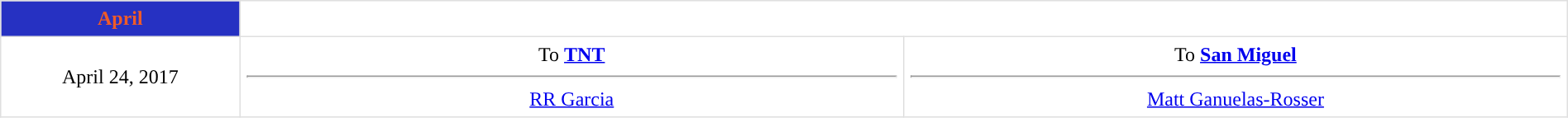<table border=1 style="border-collapse:collapse; text-align: center; width: 100%" bordercolor="#DFDFDF"  cellpadding="5">
<tr bgcolor="eeeeee">
<th style="background:#2631C2; color:#F05B28; ">April</th>
</tr>
<tr>
<td style="width:12%">April 24, 2017</td>
<td style="width:33.3%" valign="top">To <strong><a href='#'>TNT</a></strong><hr><a href='#'>RR Garcia</a></td>
<td style="width:33.3%" valign="top">To <strong><a href='#'>San Miguel</a></strong><hr><a href='#'>Matt Ganuelas-Rosser</a></td>
</tr>
</table>
